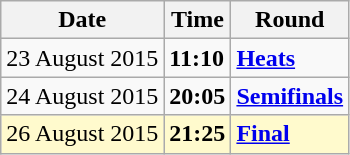<table class="wikitable">
<tr>
<th>Date</th>
<th>Time</th>
<th>Round</th>
</tr>
<tr>
<td>23 August 2015</td>
<td><strong>11:10</strong></td>
<td><strong><a href='#'>Heats</a></strong></td>
</tr>
<tr>
<td>24 August 2015</td>
<td><strong>20:05</strong></td>
<td><strong><a href='#'>Semifinals</a></strong></td>
</tr>
<tr style=background:lemonchiffon>
<td>26 August 2015</td>
<td><strong>21:25</strong></td>
<td><strong><a href='#'>Final</a></strong></td>
</tr>
</table>
